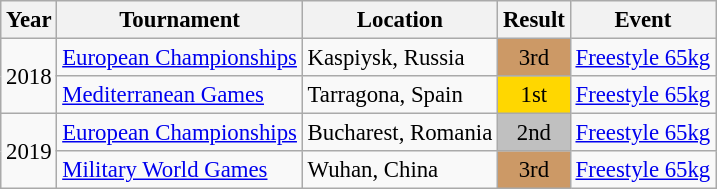<table class="wikitable" style="font-size:95%;">
<tr>
<th>Year</th>
<th>Tournament</th>
<th>Location</th>
<th>Result</th>
<th>Event</th>
</tr>
<tr>
<td rowspan=2>2018</td>
<td><a href='#'>European Championships</a></td>
<td>Kaspiysk, Russia</td>
<td align="center" bgcolor="cc9966">3rd</td>
<td><a href='#'>Freestyle 65kg</a></td>
</tr>
<tr>
<td><a href='#'>Mediterranean Games</a></td>
<td>Tarragona, Spain</td>
<td align="center" bgcolor="gold">1st</td>
<td><a href='#'>Freestyle 65kg</a></td>
</tr>
<tr>
<td rowspan=2>2019</td>
<td><a href='#'>European Championships</a></td>
<td>Bucharest, Romania</td>
<td align="center" bgcolor="silver">2nd</td>
<td><a href='#'>Freestyle 65kg</a></td>
</tr>
<tr>
<td><a href='#'>Military World Games</a></td>
<td>Wuhan, China</td>
<td align="center" bgcolor="cc9966">3rd</td>
<td><a href='#'>Freestyle 65kg</a></td>
</tr>
</table>
